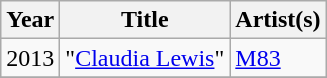<table class="wikitable">
<tr>
<th>Year</th>
<th>Title</th>
<th>Artist(s)</th>
</tr>
<tr>
<td>2013</td>
<td>"<a href='#'>Claudia Lewis</a>"</td>
<td><a href='#'>M83</a></td>
</tr>
<tr>
</tr>
</table>
